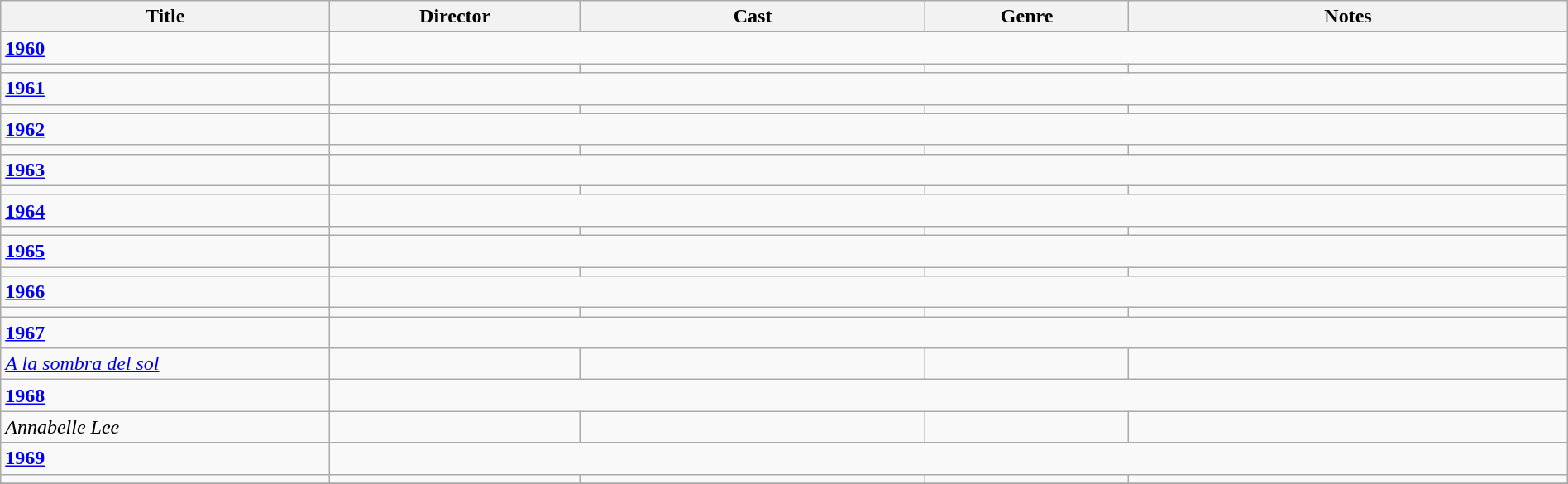<table class="wikitable" width= "100%">
<tr>
<th width=21%>Title</th>
<th width=16%>Director</th>
<th width=22%>Cast</th>
<th width=13%>Genre</th>
<th width=28%>Notes</th>
</tr>
<tr>
<td><strong><a href='#'>1960</a></strong></td>
</tr>
<tr>
<td></td>
<td></td>
<td></td>
<td></td>
<td></td>
</tr>
<tr>
<td><strong><a href='#'>1961</a></strong></td>
</tr>
<tr>
<td></td>
<td></td>
<td></td>
<td></td>
<td></td>
</tr>
<tr>
<td><strong><a href='#'>1962</a></strong></td>
</tr>
<tr>
<td></td>
<td></td>
<td></td>
<td></td>
<td></td>
</tr>
<tr>
<td><strong><a href='#'>1963</a></strong></td>
</tr>
<tr>
<td></td>
<td></td>
<td></td>
<td></td>
<td></td>
</tr>
<tr>
<td><strong><a href='#'>1964</a></strong></td>
</tr>
<tr>
<td></td>
<td></td>
<td></td>
<td></td>
<td></td>
</tr>
<tr>
<td><strong><a href='#'>1965</a></strong></td>
</tr>
<tr>
<td></td>
<td></td>
<td></td>
<td></td>
<td></td>
</tr>
<tr>
<td><strong><a href='#'>1966</a></strong></td>
</tr>
<tr>
<td></td>
<td></td>
<td></td>
<td></td>
<td></td>
</tr>
<tr>
<td><strong><a href='#'>1967</a></strong></td>
</tr>
<tr>
<td><em><a href='#'>A la sombra del sol</a></em></td>
<td></td>
<td></td>
<td></td>
<td></td>
</tr>
<tr>
<td><strong><a href='#'>1968</a></strong></td>
</tr>
<tr>
<td><em>Annabelle Lee</em></td>
<td></td>
<td></td>
<td></td>
<td></td>
</tr>
<tr>
<td><strong><a href='#'>1969</a></strong></td>
</tr>
<tr>
<td></td>
<td></td>
<td></td>
<td></td>
<td></td>
</tr>
<tr>
</tr>
</table>
